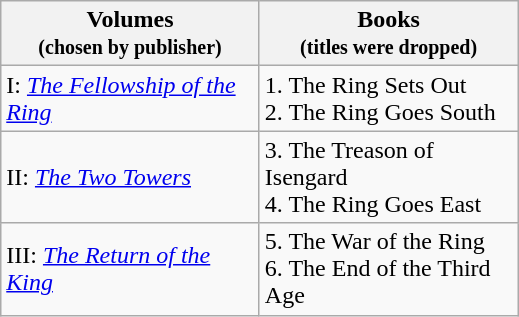<table class="wikitable floatright">
<tr>
<th scope="col" style="width: 165px;">Volumes<br><small>(chosen by publisher)</small></th>
<th scope="col" style="width: 165px;">Books<br><small>(titles were dropped)</small></th>
</tr>
<tr>
<td>I: <em><a href='#'>The Fellowship of the Ring</a></em></td>
<td>1. The Ring Sets Out<br>2. The Ring Goes South</td>
</tr>
<tr>
<td>II: <em><a href='#'>The Two Towers</a></em></td>
<td>3. The Treason of Isengard<br>4. The Ring Goes East</td>
</tr>
<tr>
<td>III: <em><a href='#'>The Return of the King</a></em></td>
<td>5. The War of the Ring<br>6. The End of the Third Age</td>
</tr>
</table>
